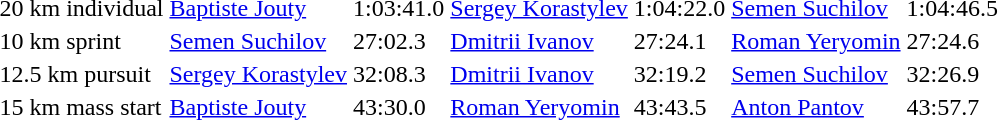<table>
<tr>
<td>20 km individual<br></td>
<td> <a href='#'>Baptiste Jouty</a></td>
<td>1:03:41.0</td>
<td> <a href='#'>Sergey Korastylev</a></td>
<td>1:04:22.0</td>
<td> <a href='#'>Semen Suchilov</a></td>
<td>1:04:46.5</td>
</tr>
<tr>
<td>10 km sprint<br></td>
<td> <a href='#'>Semen Suchilov</a></td>
<td>27:02.3</td>
<td> <a href='#'>Dmitrii Ivanov</a></td>
<td>27:24.1</td>
<td> <a href='#'>Roman Yeryomin</a></td>
<td>27:24.6</td>
</tr>
<tr>
<td>12.5 km pursuit<br></td>
<td> <a href='#'>Sergey Korastylev</a></td>
<td>32:08.3</td>
<td> <a href='#'>Dmitrii Ivanov</a></td>
<td>32:19.2</td>
<td> <a href='#'>Semen Suchilov</a></td>
<td>32:26.9</td>
</tr>
<tr>
<td>15 km mass start<br></td>
<td> <a href='#'>Baptiste Jouty</a></td>
<td>43:30.0</td>
<td> <a href='#'>Roman Yeryomin</a></td>
<td>43:43.5</td>
<td> <a href='#'>Anton Pantov</a></td>
<td>43:57.7</td>
</tr>
</table>
